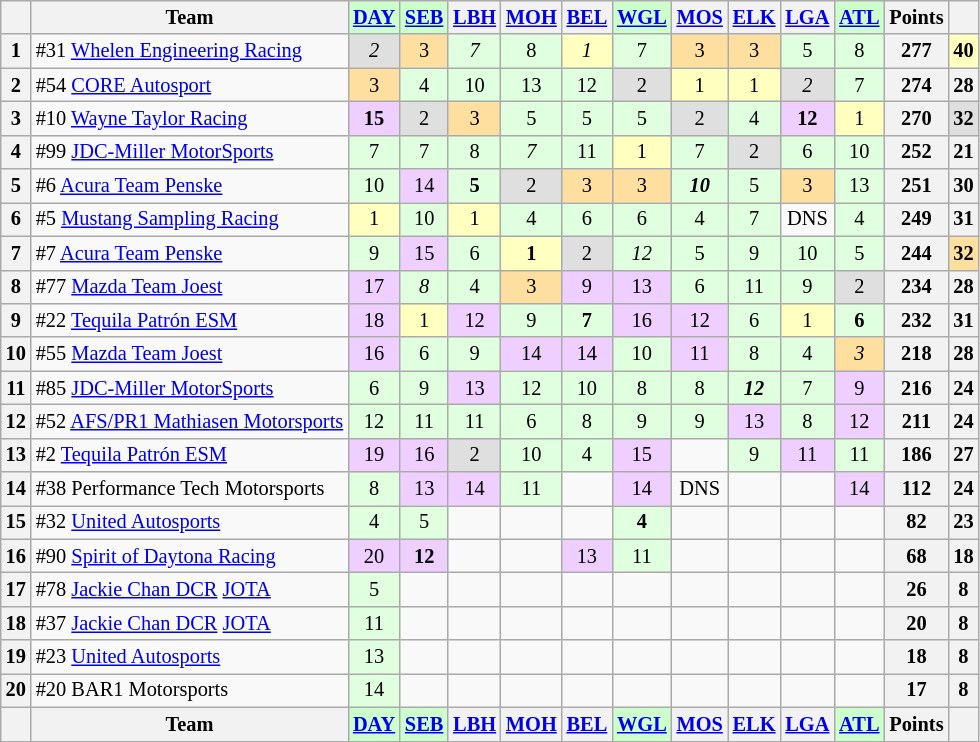<table class="wikitable" style="font-size:85%; text-align:center">
<tr style="background:#f9f9f9; vertical-align:top;">
<th valign=middle></th>
<th valign=middle>Team</th>
<td style="background:#ccffcc;"><strong><a href='#'>DAY</a></strong></td>
<td style="background:#ccffcc;"><strong><a href='#'>SEB</a></strong></td>
<th><a href='#'>LBH</a></th>
<th><a href='#'>MOH</a></th>
<th><a href='#'>BEL</a></th>
<td style="background:#ccffcc;"><strong><a href='#'>WGL</a></strong></td>
<th><a href='#'>MOS</a></th>
<th><a href='#'>ELK</a></th>
<th><a href='#'>LGA</a></th>
<td style="background:#ccffcc;"><strong><a href='#'>ATL</a></strong></td>
<th valign=middle>Points</th>
<th valign=middle></th>
</tr>
<tr>
<th>1</th>
<td align=left>#31 <a href='#'>Whelen Engineering Racing</a></td>
<td style="background:#dfdfdf;"><em>2</em></td>
<td style="background:#ffdf9f;">3</td>
<td style="background:#dfffdf;"><em>7</em></td>
<td style="background:#dfffdf;">8</td>
<td style="background:#ffffbf;"><em>1</em></td>
<td style="background:#dfffdf;">7</td>
<td style="background:#ffdf9f;">3</td>
<td style="background:#ffdf9f;">3</td>
<td style="background:#dfffdf;">5</td>
<td style="background:#dfffdf;">8</td>
<th>277</th>
<th style="background:#ffffbf;">40</th>
</tr>
<tr>
<th>2</th>
<td align=left>#54 <a href='#'>CORE Autosport</a></td>
<td style="background:#ffdf9f;">3</td>
<td style="background:#dfffdf;">4</td>
<td style="background:#dfffdf;">10</td>
<td style="background:#dfffdf;">13</td>
<td style="background:#dfffdf;">12</td>
<td style="background:#dfdfdf;">2</td>
<td style="background:#ffffbf;">1</td>
<td style="background:#ffffbf;">1</td>
<td style="background:#dfdfdf;"><em>2</em></td>
<td style="background:#dfffdf;">7</td>
<th>274</th>
<th>28</th>
</tr>
<tr>
<th>3</th>
<td align=left>#10 <a href='#'>Wayne Taylor Racing</a></td>
<td style="background:#efcfff;"><strong>15</strong></td>
<td style="background:#dfdfdf;">2</td>
<td style="background:#ffdf9f;">3</td>
<td style="background:#dfffdf;">5</td>
<td style="background:#dfffdf;">5</td>
<td style="background:#dfffdf;">5</td>
<td style="background:#dfdfdf;">2</td>
<td style="background:#dfffdf;">4</td>
<td style="background:#efcfff;"><strong>12</strong></td>
<td style="background:#ffffbf;">1</td>
<th>270</th>
<th style="background:#dfdfdf;">32</th>
</tr>
<tr>
<th>4</th>
<td align=left>#99 <a href='#'>JDC-Miller MotorSports</a></td>
<td style="background:#dfffdf;">7</td>
<td style="background:#dfffdf;">7</td>
<td style="background:#dfffdf;">8</td>
<td style="background:#dfffdf;"><em>7</em></td>
<td style="background:#dfffdf;">11</td>
<td style="background:#ffffbf;">1</td>
<td style="background:#dfffdf;">7</td>
<td style="background:#dfdfdf;">2</td>
<td style="background:#dfffdf;">6</td>
<td style="background:#dfffdf;">10</td>
<th>252</th>
<th>21</th>
</tr>
<tr>
<th>5</th>
<td align=left>#6 <a href='#'>Acura Team Penske</a></td>
<td style="background:#dfffdf;">10</td>
<td style="background:#efcfff;">14</td>
<td style="background:#dfffdf;"><strong>5</strong></td>
<td style="background:#dfdfdf;">2</td>
<td style="background:#ffdf9f;">3</td>
<td style="background:#ffdf9f;">3</td>
<td style="background:#dfffdf;"><strong><em>10</em></strong></td>
<td style="background:#dfffdf;">5</td>
<td style="background:#ffdf9f;">3</td>
<td style="background:#dfffdf;">13</td>
<th>251</th>
<th>30</th>
</tr>
<tr>
<th>6</th>
<td align=left>#5 <a href='#'>Mustang Sampling Racing</a></td>
<td style="background:#ffffbf;">1</td>
<td style="background:#dfffdf;">10</td>
<td style="background:#ffffbf;">1</td>
<td style="background:#dfffdf;">4</td>
<td style="background:#dfffdf;">6</td>
<td style="background:#dfffdf;">6</td>
<td style="background:#dfffdf;">4</td>
<td style="background:#dfffdf;">7</td>
<td>DNS</td>
<td style="background:#dfffdf;">4</td>
<th>249</th>
<th>31</th>
</tr>
<tr>
<th>7</th>
<td align=left>#7 <a href='#'>Acura Team Penske</a></td>
<td style="background:#dfffdf;">9</td>
<td style="background:#efcfff;">15</td>
<td style="background:#dfffdf;">6</td>
<td style="background:#ffffbf;"><strong>1</strong></td>
<td style="background:#dfdfdf;">2</td>
<td style="background:#dfffdf;"><em>12</em></td>
<td style="background:#dfffdf;">5</td>
<td style="background:#dfffdf;">9</td>
<td style="background:#dfffdf;">10</td>
<td style="background:#dfffdf;">5</td>
<th>244</th>
<th style="background:#ffdf9f;">32</th>
</tr>
<tr>
<th>8</th>
<td align=left>#77 <a href='#'>Mazda Team Joest</a></td>
<td style="background:#efcfff;">17</td>
<td style="background:#dfffdf;"><em>8</em></td>
<td style="background:#dfffdf;">4</td>
<td style="background:#ffdf9f;">3</td>
<td style="background:#efcfff;">9</td>
<td style="background:#efcfff;">13</td>
<td style="background:#dfffdf;">6</td>
<td style="background:#dfffdf;">11</td>
<td style="background:#dfffdf;">9</td>
<td style="background:#dfdfdf;">2</td>
<th>234</th>
<th>28</th>
</tr>
<tr>
<th>9</th>
<td align=left>#22 <a href='#'>Tequila Patrón ESM</a></td>
<td style="background:#efcfff;">18</td>
<td style="background:#ffffbf;">1</td>
<td style="background:#efcfff;">12</td>
<td style="background:#dfffdf;">9</td>
<td style="background:#dfffdf;"><strong>7</strong></td>
<td style="background:#efcfff;">16</td>
<td style="background:#efcfff;">12</td>
<td style="background:#dfffdf;">6</td>
<td style="background:#ffffbf;">1</td>
<td style="background:#dfffdf;"><strong>6</strong></td>
<th>232</th>
<th>31</th>
</tr>
<tr>
<th>10</th>
<td align=left>#55 <a href='#'>Mazda Team Joest</a></td>
<td style="background:#efcfff;">16</td>
<td style="background:#dfffdf;">6</td>
<td style="background:#dfffdf;">9</td>
<td style="background:#efcfff;">14</td>
<td style="background:#efcfff;">14</td>
<td style="background:#dfffdf;">10</td>
<td style="background:#efcfff;">11</td>
<td style="background:#dfffdf;">8</td>
<td style="background:#dfffdf;">4</td>
<td style="background:#ffdf9f;"><em>3</em></td>
<th>218</th>
<th>28</th>
</tr>
<tr>
<th>11</th>
<td align=left>#85 <a href='#'>JDC-Miller MotorSports</a></td>
<td style="background:#dfffdf;">6</td>
<td style="background:#dfffdf;">9</td>
<td style="background:#efcfff;">13</td>
<td style="background:#dfffdf;">12</td>
<td style="background:#dfffdf;">10</td>
<td style="background:#dfffdf;">8</td>
<td style="background:#dfffdf;">8</td>
<td style="background:#dfffdf;"><strong><em>12</em></strong></td>
<td style="background:#dfffdf;">7</td>
<td style="background:#efcfff;">9</td>
<th>216</th>
<th>24</th>
</tr>
<tr>
<th>12</th>
<td align=left>#52 <a href='#'>AFS/PR1 Mathiasen Motorsports</a></td>
<td style="background:#dfffdf;">12</td>
<td style="background:#dfffdf;">11</td>
<td style="background:#dfffdf;">11</td>
<td style="background:#dfffdf;">6</td>
<td style="background:#dfffdf;">8</td>
<td style="background:#dfffdf;">9</td>
<td style="background:#dfffdf;">9</td>
<td style="background:#efcfff;">13</td>
<td style="background:#dfffdf;">8</td>
<td style="background:#efcfff;">12</td>
<th>211</th>
<th>24</th>
</tr>
<tr>
<th>13</th>
<td align=left>#2 <a href='#'>Tequila Patrón ESM</a></td>
<td style="background:#efcfff;">19</td>
<td style="background:#efcfff;">16</td>
<td style="background:#dfdfdf;">2</td>
<td style="background:#dfffdf;">10</td>
<td style="background:#dfffdf;">4</td>
<td style="background:#efcfff;">15</td>
<td></td>
<td style="background:#dfffdf;">9</td>
<td style="background:#efcfff;">11</td>
<td style="background:#dfffdf;">11</td>
<th>186</th>
<th>27</th>
</tr>
<tr>
<th>14</th>
<td align=left>#38 Performance Tech Motorsports</td>
<td style="background:#dfffdf;">8</td>
<td style="background:#efcfff;">13</td>
<td style="background:#efcfff;">14</td>
<td style="background:#dfffdf;">11</td>
<td></td>
<td style="background:#efcfff;">14</td>
<td>DNS</td>
<td></td>
<td></td>
<td style="background:#efcfff;">14</td>
<th>112</th>
<th>24</th>
</tr>
<tr>
<th>15</th>
<td align=left>#32 <a href='#'>United Autosports</a></td>
<td style="background:#dfffdf;">4</td>
<td style="background:#dfffdf;">5</td>
<td></td>
<td></td>
<td></td>
<td style="background:#dfffdf;"><strong>4</strong></td>
<td></td>
<td></td>
<td></td>
<td></td>
<th>82</th>
<th>23</th>
</tr>
<tr>
<th>16</th>
<td align=left>#90 <a href='#'>Spirit of Daytona Racing</a></td>
<td style="background:#efcfff;">20</td>
<td style="background:#efcfff;"><strong>12</strong></td>
<td></td>
<td></td>
<td style="background:#efcfff;">13</td>
<td style="background:#dfffdf;">11</td>
<td></td>
<td></td>
<td></td>
<td></td>
<th>68</th>
<th>18</th>
</tr>
<tr>
<th>17</th>
<td align=left>#78 <a href='#'>Jackie Chan DCR</a> <a href='#'>JOTA</a></td>
<td style="background:#dfffdf;">5</td>
<td></td>
<td></td>
<td></td>
<td></td>
<td></td>
<td></td>
<td></td>
<td></td>
<td></td>
<th>26</th>
<th>8</th>
</tr>
<tr>
<th>18</th>
<td align=left>#37 <a href='#'>Jackie Chan DCR</a> <a href='#'>JOTA</a></td>
<td style="background:#dfffdf;">11</td>
<td></td>
<td></td>
<td></td>
<td></td>
<td></td>
<td></td>
<td></td>
<td></td>
<td></td>
<th>20</th>
<th>8</th>
</tr>
<tr>
<th>19</th>
<td align=left>#23 <a href='#'>United Autosports</a></td>
<td style="background:#dfffdf;">13</td>
<td></td>
<td></td>
<td></td>
<td></td>
<td></td>
<td></td>
<td></td>
<td></td>
<td></td>
<th>18</th>
<th>8</th>
</tr>
<tr>
<th>20</th>
<td align=left>#20 BAR1 Motorsports</td>
<td style="background:#dfffdf;">14</td>
<td></td>
<td></td>
<td></td>
<td></td>
<td></td>
<td></td>
<td></td>
<td></td>
<td></td>
<th>17</th>
<th>8</th>
</tr>
<tr valign="top">
<th valign=middle></th>
<th valign=middle>Team</th>
<td style="background:#ccffcc;"><strong><a href='#'>DAY</a></strong></td>
<td style="background:#ccffcc;"><strong><a href='#'>SEB</a></strong></td>
<th><a href='#'>LBH</a></th>
<th><a href='#'>MOH</a></th>
<th><a href='#'>BEL</a></th>
<td style="background:#ccffcc;"><strong><a href='#'>WGL</a></strong></td>
<th><a href='#'>MOS</a></th>
<th><a href='#'>ELK</a></th>
<th><a href='#'>LGA</a></th>
<td style="background:#ccffcc;"><strong><a href='#'>ATL</a></strong></td>
<th valign=middle>Points</th>
<th valign=middle></th>
</tr>
</table>
